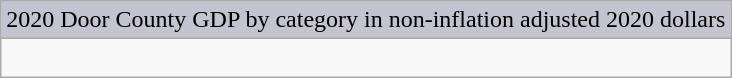<table class="wikitable sortable floatleft" style="text-align:left; border:0px solid #C4C3D0;">
<tr style="background-color:#C4C3D0; text-align:center">
<td colspan=4>2020 Door County GDP by category in non-inflation adjusted 2020 dollars</td>
</tr>
<tr>
<td colspan=4 align=left><br>

</td>
</tr>
<tr style="background:#eee;">
</tr>
</table>
